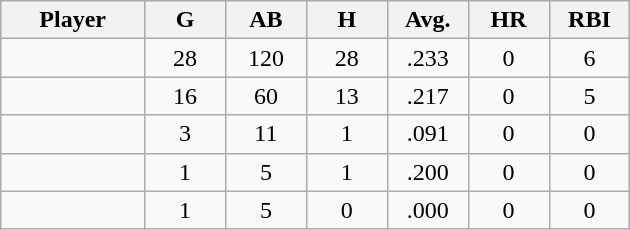<table class="wikitable sortable">
<tr>
<th bgcolor="#DDDDFF" width="16%">Player</th>
<th bgcolor="#DDDDFF" width="9%">G</th>
<th bgcolor="#DDDDFF" width="9%">AB</th>
<th bgcolor="#DDDDFF" width="9%">H</th>
<th bgcolor="#DDDDFF" width="9%">Avg.</th>
<th bgcolor="#DDDDFF" width="9%">HR</th>
<th bgcolor="#DDDDFF" width="9%">RBI</th>
</tr>
<tr align="center">
<td></td>
<td>28</td>
<td>120</td>
<td>28</td>
<td>.233</td>
<td>0</td>
<td>6</td>
</tr>
<tr align="center">
<td></td>
<td>16</td>
<td>60</td>
<td>13</td>
<td>.217</td>
<td>0</td>
<td>5</td>
</tr>
<tr align="center">
<td></td>
<td>3</td>
<td>11</td>
<td>1</td>
<td>.091</td>
<td>0</td>
<td>0</td>
</tr>
<tr align="center">
<td></td>
<td>1</td>
<td>5</td>
<td>1</td>
<td>.200</td>
<td>0</td>
<td>0</td>
</tr>
<tr align="center">
<td></td>
<td>1</td>
<td>5</td>
<td>0</td>
<td>.000</td>
<td>0</td>
<td>0</td>
</tr>
</table>
